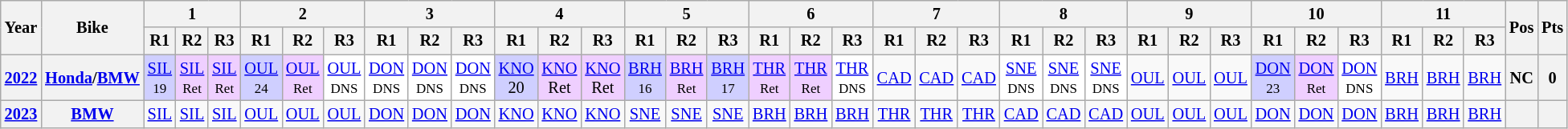<table class="wikitable" style="text-align:center; font-size:85%">
<tr>
<th valign="middle" rowspan=2>Year</th>
<th valign="middle" rowspan=2>Bike</th>
<th colspan=3>1</th>
<th colspan=3>2</th>
<th colspan=3>3</th>
<th colspan=3>4</th>
<th colspan=3>5</th>
<th colspan=3>6</th>
<th colspan=3>7</th>
<th colspan=3>8</th>
<th colspan=3>9</th>
<th colspan=3>10</th>
<th colspan=3>11</th>
<th rowspan=2>Pos</th>
<th rowspan=2>Pts</th>
</tr>
<tr>
<th>R1</th>
<th>R2</th>
<th>R3</th>
<th>R1</th>
<th>R2</th>
<th>R3</th>
<th>R1</th>
<th>R2</th>
<th>R3</th>
<th>R1</th>
<th>R2</th>
<th>R3</th>
<th>R1</th>
<th>R2</th>
<th>R3</th>
<th>R1</th>
<th>R2</th>
<th>R3</th>
<th>R1</th>
<th>R2</th>
<th>R3</th>
<th>R1</th>
<th>R2</th>
<th>R3</th>
<th>R1</th>
<th>R2</th>
<th>R3</th>
<th>R1</th>
<th>R2</th>
<th>R3</th>
<th>R1</th>
<th>R2</th>
<th>R3</th>
</tr>
<tr>
<th><a href='#'>2022</a></th>
<th><a href='#'>Honda</a>/<a href='#'>BMW</a></th>
<td style="background:#CFCFFF;"><a href='#'>SIL</a><br><small>19</small></td>
<td style="background:#EFCFFF;"><a href='#'>SIL</a><br><small>Ret</small></td>
<td style="background:#EFCFFF;"><a href='#'>SIL</a><br><small>Ret</small></td>
<td style="background:#CFCFFF;"><a href='#'>OUL</a><br><small>24</small></td>
<td style="background:#EFCFFF;"><a href='#'>OUL</a><br><small>Ret</small></td>
<td style="background:#FFFFFF;"><a href='#'>OUL</a><br><small>DNS</small></td>
<td style="background:#FFFFFF;"><a href='#'>DON</a><br><small>DNS</small></td>
<td style="background:#FFFFFF;"><a href='#'>DON</a><br><small>DNS</small></td>
<td style="background:#FFFFFF;"><a href='#'>DON</a><br><small>DNS</small></td>
<td style="background:#CFCFFF;"><a href='#'>KNO</a><br>20<small></small></td>
<td style="background:#EFCFFF;"><a href='#'>KNO</a><br>Ret<small></small></td>
<td style="background:#EFCFFF;"><a href='#'>KNO</a><br>Ret<small></small></td>
<td style="background:#CFCFFF;"><a href='#'>BRH</a><br><small>16</small></td>
<td style="background:#EFCFFF;"><a href='#'>BRH</a><br><small>Ret</small></td>
<td style="background:#CFCFFF;"><a href='#'>BRH</a><br><small>17</small></td>
<td style="background:#EFCFFF;"><a href='#'>THR</a><br><small>Ret</small></td>
<td style="background:#EFCFFF;"><a href='#'>THR</a><br><small>Ret</small></td>
<td style="background:#FFFFFF;"><a href='#'>THR</a><br><small>DNS</small></td>
<td style="background:#;"><a href='#'>CAD</a><br><small></small></td>
<td style="background:#;"><a href='#'>CAD</a><br><small></small></td>
<td style="background:#;"><a href='#'>CAD</a><br><small></small></td>
<td style="background:#FFFFFF;"><a href='#'>SNE</a><br><small>DNS</small></td>
<td style="background:#FFFFFF;"><a href='#'>SNE</a><br><small>DNS</small></td>
<td style="background:#FFFFFF;"><a href='#'>SNE</a><br><small>DNS</small></td>
<td style="background:#;"><a href='#'>OUL</a><br><small></small></td>
<td style="background:#;"><a href='#'>OUL</a><br><small></small></td>
<td style="background:#;"><a href='#'>OUL</a><br><small></small></td>
<td style="background:#CFCFFF;"><a href='#'>DON</a><br><small>23</small></td>
<td style="background:#EFCFFF;"><a href='#'>DON</a><br><small>Ret</small></td>
<td style="background:#ffffff;"><a href='#'>DON</a><br><small>DNS</small></td>
<td style="background:#;"><a href='#'>BRH</a><br><small></small></td>
<td style="background:#;"><a href='#'>BRH</a><br><small></small></td>
<td style="background:#;"><a href='#'>BRH</a><br><small></small></td>
<th style="background:#;">NC</th>
<th style="background:#;">0</th>
</tr>
<tr>
<th><a href='#'>2023</a></th>
<th><a href='#'>BMW</a></th>
<td style="background:#;"><a href='#'>SIL</a><br><small></small></td>
<td style="background:#;"><a href='#'>SIL</a><br><small></small></td>
<td style="background:#;"><a href='#'>SIL</a><br><small></small></td>
<td style="background:#;"><a href='#'>OUL</a><br><small></small></td>
<td style="background:#;"><a href='#'>OUL</a><br><small></small></td>
<td style="background:#;"><a href='#'>OUL</a><br><small></small></td>
<td style="background:#;"><a href='#'>DON</a><br><small></small></td>
<td style="background:#;"><a href='#'>DON</a><br><small></small></td>
<td style="background:#;"><a href='#'>DON</a><br><small></small></td>
<td style="background:#;"><a href='#'>KNO</a><br><small></small></td>
<td style="background:#;"><a href='#'>KNO</a><br><small></small></td>
<td style="background:#;"><a href='#'>KNO</a><br><small></small></td>
<td style="background:#;"><a href='#'>SNE</a><br><small></small></td>
<td style="background:#;"><a href='#'>SNE</a><br><small></small></td>
<td style="background:#;"><a href='#'>SNE</a><br><small></small></td>
<td style="background:#;"><a href='#'>BRH</a><br><small></small></td>
<td style="background:#;"><a href='#'>BRH</a><br><small></small></td>
<td style="background:#;"><a href='#'>BRH</a><br><small></small></td>
<td style="background:#;"><a href='#'>THR</a><br><small></small></td>
<td style="background:#;"><a href='#'>THR</a><br><small></small></td>
<td style="background:#;"><a href='#'>THR</a><br><small></small></td>
<td style="background:#;"><a href='#'>CAD</a><br><small></small></td>
<td style="background:#;"><a href='#'>CAD</a><br><small></small></td>
<td style="background:#;"><a href='#'>CAD</a><br><small></small></td>
<td style="background:#;"><a href='#'>OUL</a><br><small></small></td>
<td style="background:#;"><a href='#'>OUL</a><br><small></small></td>
<td style="background:#;"><a href='#'>OUL</a><br><small></small></td>
<td style="background:#;"><a href='#'>DON</a><br><small></small></td>
<td style="background:#;"><a href='#'>DON</a><br><small></small></td>
<td style="background:#;"><a href='#'>DON</a><br><small></small></td>
<td style="background:#;"><a href='#'>BRH</a><br><small></small></td>
<td style="background:#;"><a href='#'>BRH</a><br><small></small></td>
<td style="background:#;"><a href='#'>BRH</a><br><small></small></td>
<th style="background:#;"></th>
<th style="background:#;"></th>
</tr>
</table>
